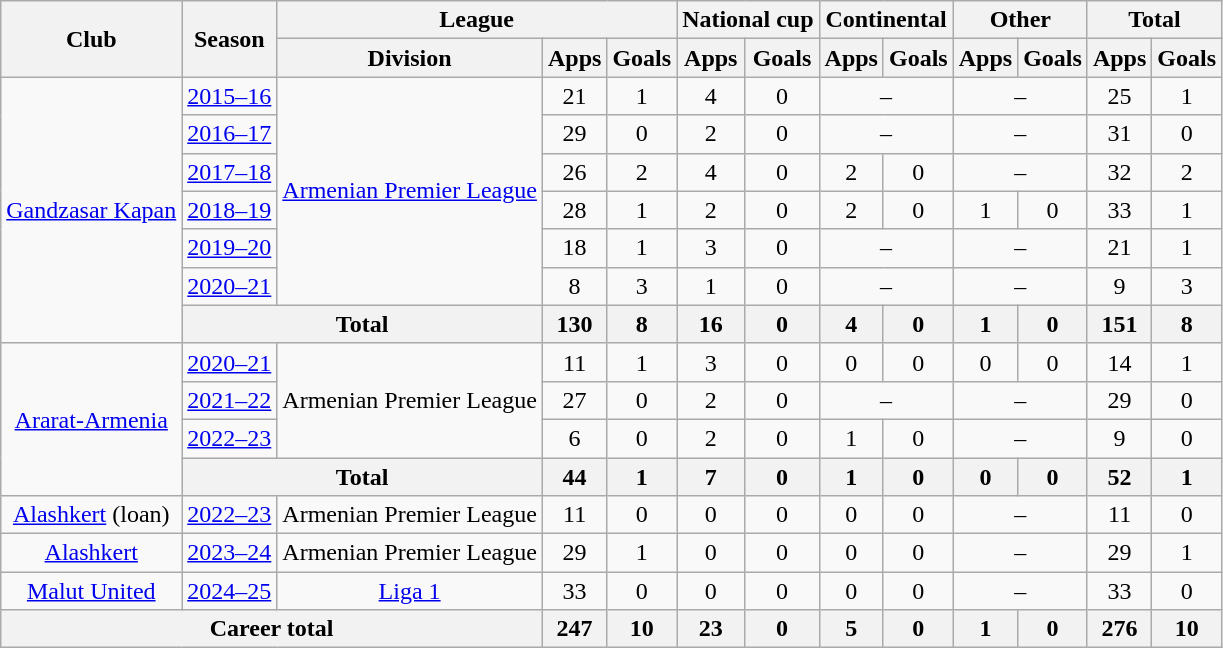<table class="wikitable" style="text-align: center;">
<tr>
<th rowspan="2">Club</th>
<th rowspan="2">Season</th>
<th colspan="3">League</th>
<th colspan="2">National cup</th>
<th colspan="2">Continental</th>
<th colspan="2">Other</th>
<th colspan="2">Total</th>
</tr>
<tr>
<th>Division</th>
<th>Apps</th>
<th>Goals</th>
<th>Apps</th>
<th>Goals</th>
<th>Apps</th>
<th>Goals</th>
<th>Apps</th>
<th>Goals</th>
<th>Apps</th>
<th>Goals</th>
</tr>
<tr>
<td rowspan="7"><a href='#'>Gandzasar Kapan</a></td>
<td><a href='#'>2015–16</a></td>
<td rowspan="6"><a href='#'>Armenian Premier League</a></td>
<td>21</td>
<td>1</td>
<td>4</td>
<td>0</td>
<td colspan="2">–</td>
<td colspan="2">–</td>
<td>25</td>
<td>1</td>
</tr>
<tr>
<td><a href='#'>2016–17</a></td>
<td>29</td>
<td>0</td>
<td>2</td>
<td>0</td>
<td colspan="2">–</td>
<td colspan="2">–</td>
<td>31</td>
<td>0</td>
</tr>
<tr>
<td><a href='#'>2017–18</a></td>
<td>26</td>
<td>2</td>
<td>4</td>
<td>0</td>
<td>2</td>
<td>0</td>
<td colspan="2">–</td>
<td>32</td>
<td>2</td>
</tr>
<tr>
<td><a href='#'>2018–19</a></td>
<td>28</td>
<td>1</td>
<td>2</td>
<td>0</td>
<td>2</td>
<td>0</td>
<td>1</td>
<td>0</td>
<td>33</td>
<td>1</td>
</tr>
<tr>
<td><a href='#'>2019–20</a></td>
<td>18</td>
<td>1</td>
<td>3</td>
<td>0</td>
<td colspan="2">–</td>
<td colspan="2">–</td>
<td>21</td>
<td>1</td>
</tr>
<tr>
<td><a href='#'>2020–21</a></td>
<td>8</td>
<td>3</td>
<td>1</td>
<td>0</td>
<td colspan="2">–</td>
<td colspan="2">–</td>
<td>9</td>
<td>3</td>
</tr>
<tr>
<th colspan="2">Total</th>
<th>130</th>
<th>8</th>
<th>16</th>
<th>0</th>
<th>4</th>
<th>0</th>
<th>1</th>
<th>0</th>
<th>151</th>
<th>8</th>
</tr>
<tr>
<td rowspan="4"><a href='#'>Ararat-Armenia</a></td>
<td><a href='#'>2020–21</a></td>
<td rowspan="3">Armenian Premier League</td>
<td>11</td>
<td>1</td>
<td>3</td>
<td>0</td>
<td>0</td>
<td>0</td>
<td>0</td>
<td>0</td>
<td>14</td>
<td>1</td>
</tr>
<tr>
<td><a href='#'>2021–22</a></td>
<td>27</td>
<td>0</td>
<td>2</td>
<td>0</td>
<td colspan="2">–</td>
<td colspan="2">–</td>
<td>29</td>
<td>0</td>
</tr>
<tr>
<td><a href='#'>2022–23</a></td>
<td>6</td>
<td>0</td>
<td>2</td>
<td>0</td>
<td>1</td>
<td>0</td>
<td colspan="2">–</td>
<td>9</td>
<td>0</td>
</tr>
<tr>
<th colspan="2">Total</th>
<th>44</th>
<th>1</th>
<th>7</th>
<th>0</th>
<th>1</th>
<th>0</th>
<th>0</th>
<th>0</th>
<th>52</th>
<th>1</th>
</tr>
<tr>
<td><a href='#'>Alashkert</a> (loan)</td>
<td><a href='#'>2022–23</a></td>
<td>Armenian Premier League</td>
<td>11</td>
<td>0</td>
<td>0</td>
<td>0</td>
<td>0</td>
<td>0</td>
<td colspan="2">–</td>
<td>11</td>
<td>0</td>
</tr>
<tr>
<td><a href='#'>Alashkert</a></td>
<td><a href='#'>2023–24</a></td>
<td>Armenian Premier League</td>
<td>29</td>
<td>1</td>
<td>0</td>
<td>0</td>
<td>0</td>
<td>0</td>
<td colspan="2">–</td>
<td>29</td>
<td>1</td>
</tr>
<tr>
<td><a href='#'>Malut United</a></td>
<td><a href='#'>2024–25</a></td>
<td><a href='#'>Liga 1</a></td>
<td>33</td>
<td>0</td>
<td>0</td>
<td>0</td>
<td>0</td>
<td>0</td>
<td colspan="2">–</td>
<td>33</td>
<td>0</td>
</tr>
<tr>
<th colspan="3">Career total</th>
<th>247</th>
<th>10</th>
<th>23</th>
<th>0</th>
<th>5</th>
<th>0</th>
<th>1</th>
<th>0</th>
<th>276</th>
<th>10</th>
</tr>
</table>
